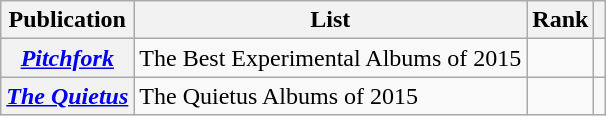<table class="wikitable sortable plainrowheaders">
<tr>
<th scope="col">Publication</th>
<th scope="col">List</th>
<th scope="col">Rank</th>
<th scope="col" class="unsortable"></th>
</tr>
<tr>
<th scope="row"><em><a href='#'>Pitchfork</a></em></th>
<td>The Best Experimental Albums of 2015</td>
<td></td>
<td></td>
</tr>
<tr>
<th scope="row"><em><a href='#'>The Quietus</a></em></th>
<td>The Quietus Albums of 2015</td>
<td></td>
<td></td>
</tr>
</table>
